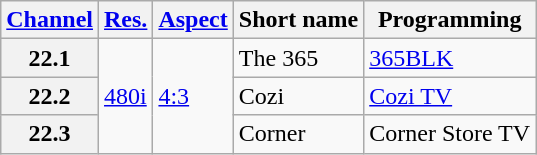<table class="wikitable">
<tr>
<th scope = "col"><a href='#'>Channel</a></th>
<th scope = "col"><a href='#'>Res.</a></th>
<th scope = "col"><a href='#'>Aspect</a></th>
<th scope = "col">Short name</th>
<th scope = "col">Programming</th>
</tr>
<tr>
<th scope = "row">22.1</th>
<td rowspan=3><a href='#'>480i</a></td>
<td rowspan=3><a href='#'>4:3</a></td>
<td>The 365</td>
<td><a href='#'>365BLK</a></td>
</tr>
<tr>
<th scope = "row">22.2</th>
<td>Cozi</td>
<td><a href='#'>Cozi TV</a></td>
</tr>
<tr>
<th scope = "row">22.3</th>
<td>Corner</td>
<td>Corner Store TV</td>
</tr>
</table>
